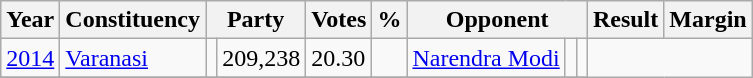<table class="sortable wikitable">
<tr>
<th>Year</th>
<th>Constituency</th>
<th colspan = "2">Party</th>
<th>Votes</th>
<th>%</th>
<th colspan = "3">Opponent</th>
<th>Result</th>
<th>Margin</th>
</tr>
<tr>
<td><a href='#'>2014</a></td>
<td><a href='#'>Varanasi</a></td>
<td></td>
<td>209,238</td>
<td>20.30</td>
<td></td>
<td><a href='#'>Narendra Modi</a></td>
<td></td>
<td></td>
</tr>
<tr>
</tr>
</table>
